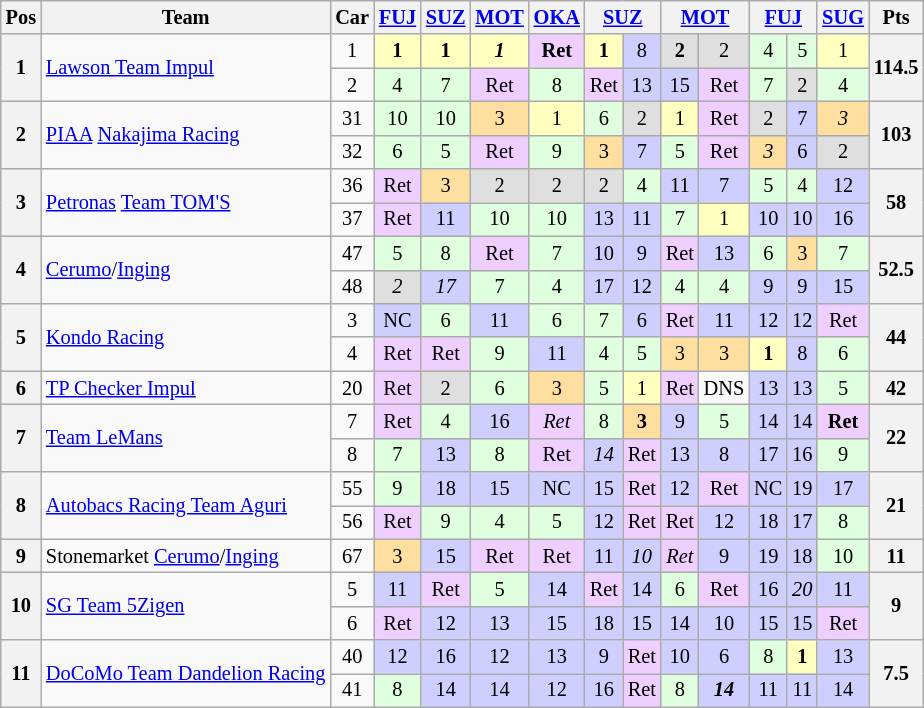<table class="wikitable" style="font-size: 85%; text-align:center">
<tr valign="top">
<th valign="middle">Pos</th>
<th valign="middle">Team</th>
<th valign="middle">Car</th>
<th><a href='#'>FUJ</a></th>
<th><a href='#'>SUZ</a></th>
<th><a href='#'>MOT</a></th>
<th><a href='#'>OKA</a></th>
<th colspan=2><a href='#'>SUZ</a></th>
<th colspan=2><a href='#'>MOT</a></th>
<th colspan=2><a href='#'>FUJ</a></th>
<th><a href='#'>SUG</a></th>
<th valign="middle">Pts</th>
</tr>
<tr>
<th rowspan=2>1</th>
<td rowspan=2 align="left"><a href='#'>Lawson Team Impul</a></td>
<td>1</td>
<td style="background:#FFFFBF;"><strong>1</strong></td>
<td style="background:#FFFFBF;"><strong>1</strong></td>
<td style="background:#FFFFBF;"><strong><em>1</em></strong></td>
<td style="background:#EFCFFF;"><strong>Ret</strong></td>
<td style="background:#FFFFBF;"><strong>1</strong></td>
<td style="background:#CFCFFF;">8</td>
<td style="background:#DFDFDF;"><strong>2</strong></td>
<td style="background:#DFDFDF;">2</td>
<td style="background:#DFFFDF;">4</td>
<td style="background:#DFFFDF;">5</td>
<td style="background:#FFFFBF;">1</td>
<th rowspan=2>114.5</th>
</tr>
<tr>
<td>2</td>
<td style="background:#DFFFDF;">4</td>
<td style="background:#DFFFDF;">7</td>
<td style="background:#EFCFFF;">Ret</td>
<td style="background:#DFFFDF;">8</td>
<td style="background:#EFCFFF;">Ret</td>
<td style="background:#CFCFFF;">13</td>
<td style="background:#CFCFFF;">15</td>
<td style="background:#EFCFFF;">Ret</td>
<td style="background:#DFFFDF;">7</td>
<td style="background:#DFDFDF;">2</td>
<td style="background:#DFFFDF;">4</td>
</tr>
<tr>
<th rowspan=2>2</th>
<td rowspan=2 align="left"><a href='#'>PIAA</a> <a href='#'>Nakajima Racing</a></td>
<td>31</td>
<td style="background:#DFFFDF;">10</td>
<td style="background:#DFFFDF;">10</td>
<td style="background:#FFDF9F;">3</td>
<td style="background:#FFFFBF;">1</td>
<td style="background:#DFFFDF;">6</td>
<td style="background:#DFDFDF;">2</td>
<td style="background:#FFFFBF;">1</td>
<td style="background:#EFCFFF;">Ret</td>
<td style="background:#DFDFDF;">2</td>
<td style="background:#CFCFFF;">7</td>
<td style="background:#FFDF9F;"><em>3</em></td>
<th rowspan=2>103</th>
</tr>
<tr>
<td>32</td>
<td style="background:#DFFFDF;">6</td>
<td style="background:#DFFFDF;">5</td>
<td style="background:#EFCFFF;">Ret</td>
<td style="background:#DFFFDF;">9</td>
<td style="background:#FFDF9F;">3</td>
<td style="background:#CFCFFF;">7</td>
<td style="background:#DFFFDF;">5</td>
<td style="background:#EFCFFF;">Ret</td>
<td style="background:#FFDF9F;"><em>3</em></td>
<td style="background:#CFCFFF;">6</td>
<td style="background:#DFDFDF;">2</td>
</tr>
<tr>
<th rowspan=2>3</th>
<td rowspan=2 align="left"><a href='#'>Petronas</a> <a href='#'>Team TOM'S</a></td>
<td>36</td>
<td style="background:#EFCFFF;">Ret</td>
<td style="background:#FFDF9F;">3</td>
<td style="background:#DFDFDF;">2</td>
<td style="background:#DFDFDF;">2</td>
<td style="background:#DFDFDF;">2</td>
<td style="background:#DFFFDF;">4</td>
<td style="background:#CFCFFF;">11</td>
<td style="background:#CFCFFF;">7</td>
<td style="background:#DFFFDF;">5</td>
<td style="background:#DFFFDF;">4</td>
<td style="background:#CFCFFF;">12</td>
<th rowspan=2>58</th>
</tr>
<tr>
<td>37</td>
<td style="background:#EFCFFF;">Ret</td>
<td style="background:#CFCFFF;">11</td>
<td style="background:#DFFFDF;">10</td>
<td style="background:#DFFFDF;">10</td>
<td style="background:#CFCFFF;">13</td>
<td style="background:#CFCFFF;">11</td>
<td style="background:#DFFFDF;">7</td>
<td style="background:#FFFFBF;">1</td>
<td style="background:#CFCFFF;">10</td>
<td style="background:#CFCFFF;">10</td>
<td style="background:#CFCFFF;">16</td>
</tr>
<tr>
<th rowspan=2>4</th>
<td rowspan=2 align="left"><a href='#'>Cerumo</a>/<a href='#'>Inging</a></td>
<td>47</td>
<td style="background:#DFFFDF;">5</td>
<td style="background:#DFFFDF;">8</td>
<td style="background:#EFCFFF;">Ret</td>
<td style="background:#DFFFDF;">7</td>
<td style="background:#CFCFFF;">10</td>
<td style="background:#CFCFFF;">9</td>
<td style="background:#EFCFFF;">Ret</td>
<td style="background:#CFCFFF;">13</td>
<td style="background:#DFFFDF;">6</td>
<td style="background:#FFDF9F;">3</td>
<td style="background:#DFFFDF;">7</td>
<th rowspan=2>52.5</th>
</tr>
<tr>
<td>48</td>
<td style="background:#DFDFDF;"><em>2</em></td>
<td style="background:#CFCFFF;"><em>17</em></td>
<td style="background:#DFFFDF;">7</td>
<td style="background:#DFFFDF;">4</td>
<td style="background:#CFCFFF;">17</td>
<td style="background:#CFCFFF;">12</td>
<td style="background:#DFFFDF;">4</td>
<td style="background:#DFFFDF;">4</td>
<td style="background:#CFCFFF;">9</td>
<td style="background:#CFCFFF;">9</td>
<td style="background:#CFCFFF;">15</td>
</tr>
<tr>
<th rowspan=2>5</th>
<td rowspan=2 align="left"><a href='#'>Kondo Racing</a></td>
<td>3</td>
<td style="background:#CFCFFF;">NC</td>
<td style="background:#DFFFDF;">6</td>
<td style="background:#CFCFFF;">11</td>
<td style="background:#DFFFDF;">6</td>
<td style="background:#DFFFDF;">7</td>
<td style="background:#CFCFFF;">6</td>
<td style="background:#EFCFFF;">Ret</td>
<td style="background:#CFCFFF;">11</td>
<td style="background:#CFCFFF;">12</td>
<td style="background:#CFCFFF;">12</td>
<td style="background:#EFCFFF;">Ret</td>
<th rowspan=2>44</th>
</tr>
<tr>
<td>4</td>
<td style="background:#EFCFFF;">Ret</td>
<td style="background:#EFCFFF;">Ret</td>
<td style="background:#DFFFDF;">9</td>
<td style="background:#CFCFFF;">11</td>
<td style="background:#DFFFDF;">4</td>
<td style="background:#DFFFDF;">5</td>
<td style="background:#FFDF9F;">3</td>
<td style="background:#FFDF9F;">3</td>
<td style="background:#FFFFBF;"><strong>1</strong></td>
<td style="background:#CFCFFF;">8</td>
<td style="background:#DFFFDF;">6</td>
</tr>
<tr>
<th>6</th>
<td align="left"><a href='#'>TP Checker Impul</a></td>
<td>20</td>
<td style="background:#EFCFFF;">Ret</td>
<td style="background:#DFDFDF;">2</td>
<td style="background:#DFFFDF;">6</td>
<td style="background:#FFDF9F;">3</td>
<td style="background:#DFFFDF;">5</td>
<td style="background:#FFFFBF;">1</td>
<td style="background:#EFCFFF;">Ret</td>
<td>DNS</td>
<td style="background:#CFCFFF;">13</td>
<td style="background:#CFCFFF;">13</td>
<td style="background:#DFFFDF;">5</td>
<th>42</th>
</tr>
<tr>
<th rowspan=2>7</th>
<td rowspan=2 align="left"><a href='#'>Team LeMans</a></td>
<td>7</td>
<td style="background:#EFCFFF;">Ret</td>
<td style="background:#DFFFDF;">4</td>
<td style="background:#CFCFFF;">16</td>
<td style="background:#EFCFFF;"><em>Ret</em></td>
<td style="background:#DFFFDF;">8</td>
<td style="background:#FFDF9F;"><strong>3</strong></td>
<td style="background:#CFCFFF;">9</td>
<td style="background:#DFFFDF;">5</td>
<td style="background:#CFCFFF;">14</td>
<td style="background:#CFCFFF;">14</td>
<td style="background:#EFCFFF;"><strong>Ret</strong></td>
<th rowspan=2>22</th>
</tr>
<tr>
<td>8</td>
<td style="background:#DFFFDF;">7</td>
<td style="background:#CFCFFF;">13</td>
<td style="background:#DFFFDF;">8</td>
<td style="background:#EFCFFF;">Ret</td>
<td style="background:#CFCFFF;"><em>14</em></td>
<td style="background:#EFCFFF;">Ret</td>
<td style="background:#CFCFFF;">13</td>
<td style="background:#CFCFFF;">8</td>
<td style="background:#CFCFFF;">17</td>
<td style="background:#CFCFFF;">16</td>
<td style="background:#DFFFDF;">9</td>
</tr>
<tr>
<th rowspan=2>8</th>
<td rowspan=2 align="left"><a href='#'>Autobacs Racing Team Aguri</a></td>
<td>55</td>
<td style="background:#DFFFDF;">9</td>
<td style="background:#CFCFFF;">18</td>
<td style="background:#CFCFFF;">15</td>
<td style="background:#CFCFFF;">NC</td>
<td style="background:#CFCFFF;">15</td>
<td style="background:#EFCFFF;">Ret</td>
<td style="background:#CFCFFF;">12</td>
<td style="background:#EFCFFF;">Ret</td>
<td style="background:#CFCFFF;">NC</td>
<td style="background:#CFCFFF;">19</td>
<td style="background:#CFCFFF;">17</td>
<th rowspan=2>21</th>
</tr>
<tr>
<td>56</td>
<td style="background:#EFCFFF;">Ret</td>
<td style="background:#DFFFDF;">9</td>
<td style="background:#DFFFDF;">4</td>
<td style="background:#DFFFDF;">5</td>
<td style="background:#CFCFFF;">12</td>
<td style="background:#EFCFFF;">Ret</td>
<td style="background:#EFCFFF;">Ret</td>
<td style="background:#CFCFFF;">12</td>
<td style="background:#CFCFFF;">18</td>
<td style="background:#CFCFFF;">17</td>
<td style="background:#DFFFDF;">8</td>
</tr>
<tr>
<th>9</th>
<td align="left">Stonemarket <a href='#'>Cerumo</a>/<a href='#'>Inging</a></td>
<td>67</td>
<td style="background:#FFDF9F;">3</td>
<td style="background:#CFCFFF;">15</td>
<td style="background:#EFCFFF;">Ret</td>
<td style="background:#EFCFFF;">Ret</td>
<td style="background:#CFCFFF;">11</td>
<td style="background:#CFCFFF;"><em>10</em></td>
<td style="background:#EFCFFF;"><em>Ret</em></td>
<td style="background:#CFCFFF;">9</td>
<td style="background:#CFCFFF;">19</td>
<td style="background:#CFCFFF;">18</td>
<td style="background:#DFFFDF;">10</td>
<th>11</th>
</tr>
<tr>
<th rowspan=2>10</th>
<td rowspan=2 align="left"><a href='#'>SG Team 5Zigen</a></td>
<td>5</td>
<td style="background:#CFCFFF;">11</td>
<td style="background:#EFCFFF;">Ret</td>
<td style="background:#DFFFDF;">5</td>
<td style="background:#CFCFFF;">14</td>
<td style="background:#EFCFFF;">Ret</td>
<td style="background:#CFCFFF;">14</td>
<td style="background:#DFFFDF;">6</td>
<td style="background:#EFCFFF;">Ret</td>
<td style="background:#CFCFFF;">16</td>
<td style="background:#CFCFFF;"><em>20</em></td>
<td style="background:#CFCFFF;">11</td>
<th rowspan=2>9</th>
</tr>
<tr>
<td>6</td>
<td style="background:#EFCFFF;">Ret</td>
<td style="background:#CFCFFF;">12</td>
<td style="background:#CFCFFF;">13</td>
<td style="background:#CFCFFF;">15</td>
<td style="background:#CFCFFF;">18</td>
<td style="background:#CFCFFF;">15</td>
<td style="background:#CFCFFF;">14</td>
<td style="background:#CFCFFF;">10</td>
<td style="background:#CFCFFF;">15</td>
<td style="background:#CFCFFF;">15</td>
<td style="background:#EFCFFF;">Ret</td>
</tr>
<tr>
<th rowspan=2>11</th>
<td rowspan=2 align="left"><a href='#'>DoCoMo Team Dandelion Racing</a></td>
<td>40</td>
<td style="background:#CFCFFF;">12</td>
<td style="background:#CFCFFF;">16</td>
<td style="background:#CFCFFF;">12</td>
<td style="background:#CFCFFF;">13</td>
<td style="background:#CFCFFF;">9</td>
<td style="background:#EFCFFF;">Ret</td>
<td style="background:#CFCFFF;">10</td>
<td style="background:#CFCFFF;">6</td>
<td style="background:#DFFFDF;">8</td>
<td style="background:#FFFFBF;"><strong>1</strong></td>
<td style="background:#CFCFFF;">13</td>
<th rowspan=2>7.5</th>
</tr>
<tr>
<td>41</td>
<td style="background:#DFFFDF;">8</td>
<td style="background:#CFCFFF;">14</td>
<td style="background:#CFCFFF;">14</td>
<td style="background:#CFCFFF;">12</td>
<td style="background:#CFCFFF;">16</td>
<td style="background:#EFCFFF;">Ret</td>
<td style="background:#DFFFDF;">8</td>
<td style="background:#CFCFFF;"><strong><em>14</em></strong></td>
<td style="background:#CFCFFF;">11</td>
<td style="background:#CFCFFF;">11</td>
<td style="background:#CFCFFF;">14</td>
</tr>
</table>
